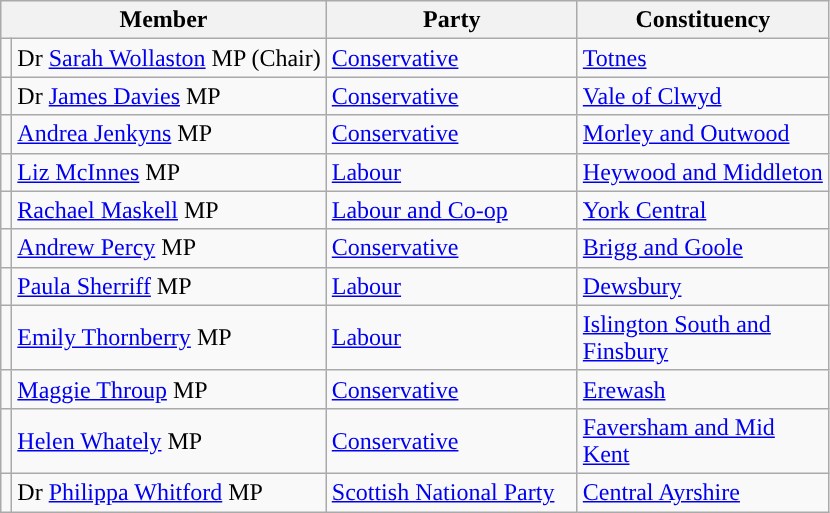<table class="wikitable">
<tr>
<th width="160px" colspan="2" valign="top">Member</th>
<th width="160px" valign="top">Party</th>
<th width="160px" valign="top">Constituency</th>
</tr>
<tr>
<td style="color:inherit;background:"></td>
<td>Dr <a href='#'>Sarah Wollaston</a> MP (Chair)</td>
<td><a href='#'>Conservative</a></td>
<td><a href='#'>Totnes</a></td>
</tr>
<tr>
<td style="color:inherit;background:"></td>
<td>Dr <a href='#'>James Davies</a> MP</td>
<td><a href='#'>Conservative</a></td>
<td><a href='#'>Vale of Clwyd</a></td>
</tr>
<tr>
<td style="color:inherit;background:"></td>
<td><a href='#'>Andrea Jenkyns</a> MP</td>
<td><a href='#'>Conservative</a></td>
<td><a href='#'>Morley and Outwood</a></td>
</tr>
<tr>
<td style="color:inherit;background:"></td>
<td><a href='#'>Liz McInnes</a> MP</td>
<td><a href='#'>Labour</a></td>
<td><a href='#'>Heywood and Middleton</a></td>
</tr>
<tr>
<td style="color:inherit;background:"></td>
<td><a href='#'>Rachael Maskell</a> MP</td>
<td><a href='#'>Labour and Co-op</a></td>
<td><a href='#'>York Central</a></td>
</tr>
<tr>
<td style="color:inherit;background:"></td>
<td><a href='#'>Andrew Percy</a> MP</td>
<td><a href='#'>Conservative</a></td>
<td><a href='#'>Brigg and Goole</a></td>
</tr>
<tr>
<td style="color:inherit;background:"></td>
<td><a href='#'>Paula Sherriff</a> MP</td>
<td><a href='#'>Labour</a></td>
<td><a href='#'>Dewsbury</a></td>
</tr>
<tr>
<td style="color:inherit;background:"></td>
<td><a href='#'>Emily Thornberry</a> MP</td>
<td><a href='#'>Labour</a></td>
<td><a href='#'>Islington South and Finsbury</a></td>
</tr>
<tr>
<td style="color:inherit;background:"></td>
<td><a href='#'>Maggie Throup</a> MP</td>
<td><a href='#'>Conservative</a></td>
<td><a href='#'>Erewash</a></td>
</tr>
<tr>
<td style="color:inherit;background:"></td>
<td><a href='#'>Helen Whately</a> MP</td>
<td><a href='#'>Conservative</a></td>
<td><a href='#'>Faversham and Mid Kent</a></td>
</tr>
<tr>
<td style="color:inherit;background:"></td>
<td>Dr <a href='#'>Philippa Whitford</a> MP</td>
<td><a href='#'>Scottish National Party</a></td>
<td><a href='#'>Central Ayrshire</a></td>
</tr>
</table>
